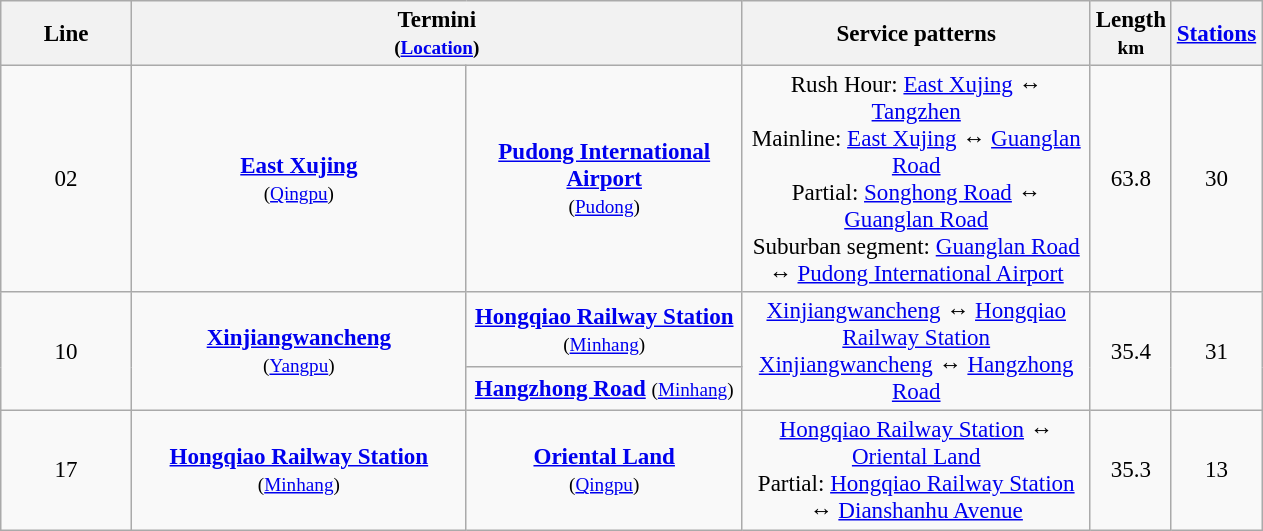<table class="wikitable sortable" style="cell-padding:1.5; font-size:96%; text-align:center;">
<tr>
<th data-sort-type="text" style="width:80px;">Line</th>
<th colspan="2" class="unsortable" style="width:400px;">Termini<br><small>(<a href='#'>Location</a>)</small></th>
<th class="unsortable" style="width:225px;">Service patterns</th>
<th style="width: 25px;">Length<br><small>km</small></th>
<th style="width: 25px;"><a href='#'>Stations</a></th>
</tr>
<tr>
<td style="text-align:center;"><span>02</span></td>
<td style="text-align:center; width:100px;"><strong><a href='#'>East Xujing</a></strong><small><br>(<a href='#'>Qingpu</a>)</small></td>
<td style="text-align:center; width:100px;"><strong><a href='#'>Pudong International Airport</a></strong><small><br>(<a href='#'>Pudong</a>)</small></td>
<td style="text-align:center;">Rush Hour: <a href='#'>East Xujing</a> ↔ <a href='#'>Tangzhen</a><br>Mainline: <a href='#'>East Xujing</a> ↔ <a href='#'>Guanglan Road</a><br>Partial: <a href='#'>Songhong Road</a> ↔ <a href='#'>Guanglan Road</a><br>Suburban segment: <a href='#'>Guanglan Road</a> ↔ <a href='#'>Pudong International Airport</a></td>
<td style="text-align:center;">63.8</td>
<td style="text-align:center;">30</td>
</tr>
<tr>
<td rowspan="2" style="text-align:center;"><span>10</span></td>
<td rowspan="2" style="text-align:center; width:100px;"><strong><a href='#'>Xinjiangwancheng</a></strong><small><br>(<a href='#'>Yangpu</a>)</small></td>
<td style="text-align:center; width:100px;"><strong><a href='#'>Hongqiao Railway Station</a></strong> <small>(<a href='#'>Minhang</a>)</small></td>
<td rowspan="2" style="text-align:center;"><a href='#'>Xinjiangwancheng</a> ↔ <a href='#'>Hongqiao Railway Station</a><br><a href='#'>Xinjiangwancheng</a> ↔ <a href='#'>Hangzhong Road</a></td>
<td rowspan="2" style="text-align:center;">35.4</td>
<td rowspan="2" style="text-align:center;">31</td>
</tr>
<tr>
<td><strong><a href='#'>Hangzhong Road</a></strong> <small>(<a href='#'>Minhang</a>)</small></td>
</tr>
<tr>
<td style="text-align:center;"><span>17</span></td>
<td style="text-align:center; width:100px;"><strong><a href='#'>Hongqiao Railway Station</a></strong><small><br>(<a href='#'>Minhang</a>)</small></td>
<td style="text-align:center; width:100px;"><strong><a href='#'>Oriental Land</a></strong><small><br>(<a href='#'>Qingpu</a>)</small></td>
<td style="text-align:center;"><a href='#'>Hongqiao Railway Station</a> ↔ <a href='#'>Oriental Land</a><br>Partial: <a href='#'>Hongqiao Railway Station</a> ↔ <a href='#'>Dianshanhu Avenue</a></td>
<td style="text-align:center;">35.3</td>
<td style="text-align:center;">13</td>
</tr>
</table>
